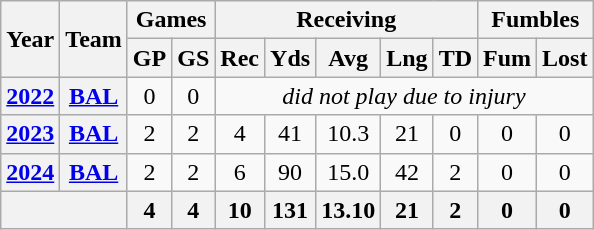<table class="wikitable" style="text-align:center;">
<tr>
<th rowspan="2">Year</th>
<th rowspan="2">Team</th>
<th colspan="2">Games</th>
<th colspan="5">Receiving</th>
<th colspan="2">Fumbles</th>
</tr>
<tr>
<th>GP</th>
<th>GS</th>
<th>Rec</th>
<th>Yds</th>
<th>Avg</th>
<th>Lng</th>
<th>TD</th>
<th>Fum</th>
<th>Lost</th>
</tr>
<tr>
<th><a href='#'>2022</a></th>
<th><a href='#'>BAL</a></th>
<td>0</td>
<td>0</td>
<td colspan="7"><em>did not play due to injury</em></td>
</tr>
<tr>
<th><a href='#'>2023</a></th>
<th><a href='#'>BAL</a></th>
<td>2</td>
<td>2</td>
<td>4</td>
<td>41</td>
<td>10.3</td>
<td>21</td>
<td>0</td>
<td>0</td>
<td>0</td>
</tr>
<tr>
<th><a href='#'>2024</a></th>
<th><a href='#'>BAL</a></th>
<td>2</td>
<td>2</td>
<td>6</td>
<td>90</td>
<td>15.0</td>
<td>42</td>
<td>2</td>
<td>0</td>
<td>0</td>
</tr>
<tr>
<th colspan="2"></th>
<th>4</th>
<th>4</th>
<th>10</th>
<th>131</th>
<th>13.10</th>
<th>21</th>
<th>2</th>
<th>0</th>
<th>0</th>
</tr>
</table>
